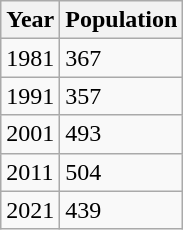<table class="wikitable">
<tr>
<th>Year</th>
<th>Population</th>
</tr>
<tr>
<td>1981</td>
<td>367</td>
</tr>
<tr>
<td>1991</td>
<td>357</td>
</tr>
<tr>
<td>2001</td>
<td>493</td>
</tr>
<tr>
<td>2011</td>
<td>504</td>
</tr>
<tr>
<td>2021</td>
<td>439</td>
</tr>
</table>
